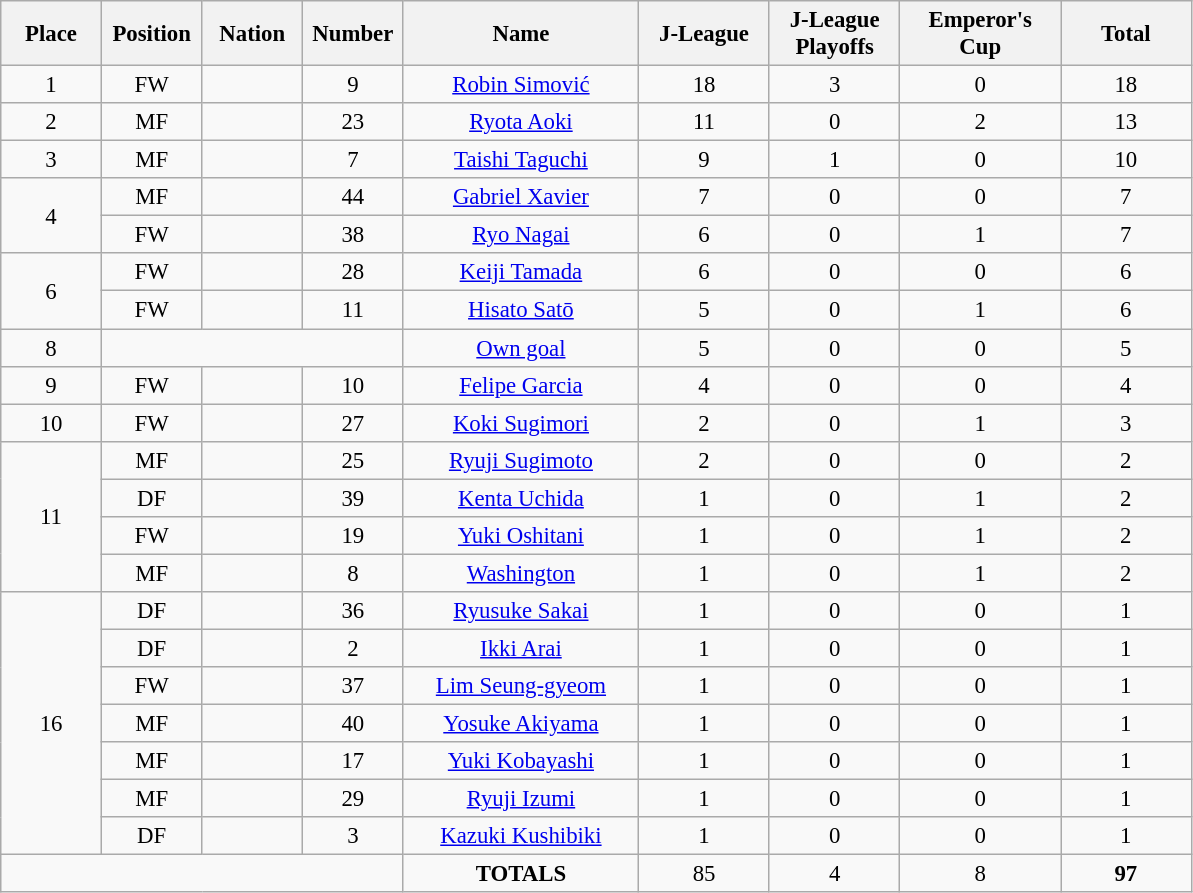<table class="wikitable" style="font-size: 95%; text-align: center;">
<tr>
<th width=60>Place</th>
<th width=60>Position</th>
<th width=60>Nation</th>
<th width=60>Number</th>
<th width=150>Name</th>
<th width=80>J-League</th>
<th width=80>J-League Playoffs</th>
<th width=100>Emperor's Cup</th>
<th width=80><strong>Total</strong></th>
</tr>
<tr>
<td>1</td>
<td>FW</td>
<td></td>
<td>9</td>
<td><a href='#'>Robin Simović</a></td>
<td>18</td>
<td>3</td>
<td>0</td>
<td>18</td>
</tr>
<tr>
<td>2</td>
<td>MF</td>
<td></td>
<td>23</td>
<td><a href='#'>Ryota Aoki</a></td>
<td>11</td>
<td>0</td>
<td>2</td>
<td>13</td>
</tr>
<tr>
<td>3</td>
<td>MF</td>
<td></td>
<td>7</td>
<td><a href='#'>Taishi Taguchi</a></td>
<td>9</td>
<td>1</td>
<td>0</td>
<td>10</td>
</tr>
<tr>
<td rowspan="2">4</td>
<td>MF</td>
<td></td>
<td>44</td>
<td><a href='#'>Gabriel Xavier</a></td>
<td>7</td>
<td>0</td>
<td>0</td>
<td>7</td>
</tr>
<tr>
<td>FW</td>
<td></td>
<td>38</td>
<td><a href='#'>Ryo Nagai</a></td>
<td>6</td>
<td>0</td>
<td>1</td>
<td>7</td>
</tr>
<tr>
<td rowspan="2">6</td>
<td>FW</td>
<td></td>
<td>28</td>
<td><a href='#'>Keiji Tamada</a></td>
<td>6</td>
<td>0</td>
<td>0</td>
<td>6</td>
</tr>
<tr>
<td>FW</td>
<td></td>
<td>11</td>
<td><a href='#'>Hisato Satō</a></td>
<td>5</td>
<td>0</td>
<td>1</td>
<td>6</td>
</tr>
<tr>
<td>8</td>
<td colspan="3"></td>
<td><a href='#'>Own goal</a></td>
<td>5</td>
<td>0</td>
<td>0</td>
<td>5</td>
</tr>
<tr>
<td>9</td>
<td>FW</td>
<td></td>
<td>10</td>
<td><a href='#'>Felipe Garcia</a></td>
<td>4</td>
<td>0</td>
<td>0</td>
<td>4</td>
</tr>
<tr>
<td>10</td>
<td>FW</td>
<td></td>
<td>27</td>
<td><a href='#'>Koki Sugimori</a></td>
<td>2</td>
<td>0</td>
<td>1</td>
<td>3</td>
</tr>
<tr>
<td rowspan="4">11</td>
<td>MF</td>
<td></td>
<td>25</td>
<td><a href='#'>Ryuji Sugimoto</a></td>
<td>2</td>
<td>0</td>
<td>0</td>
<td>2</td>
</tr>
<tr>
<td>DF</td>
<td></td>
<td>39</td>
<td><a href='#'>Kenta Uchida</a></td>
<td>1</td>
<td>0</td>
<td>1</td>
<td>2</td>
</tr>
<tr>
<td>FW</td>
<td></td>
<td>19</td>
<td><a href='#'>Yuki Oshitani</a></td>
<td>1</td>
<td>0</td>
<td>1</td>
<td>2</td>
</tr>
<tr>
<td>MF</td>
<td></td>
<td>8</td>
<td><a href='#'>Washington</a></td>
<td>1</td>
<td>0</td>
<td>1</td>
<td>2</td>
</tr>
<tr>
<td rowspan="7">16</td>
<td>DF</td>
<td></td>
<td>36</td>
<td><a href='#'>Ryusuke Sakai</a></td>
<td>1</td>
<td>0</td>
<td>0</td>
<td>1</td>
</tr>
<tr>
<td>DF</td>
<td></td>
<td>2</td>
<td><a href='#'>Ikki Arai</a></td>
<td>1</td>
<td>0</td>
<td>0</td>
<td>1</td>
</tr>
<tr>
<td>FW</td>
<td></td>
<td>37</td>
<td><a href='#'>Lim Seung-gyeom</a></td>
<td>1</td>
<td>0</td>
<td>0</td>
<td>1</td>
</tr>
<tr>
<td>MF</td>
<td></td>
<td>40</td>
<td><a href='#'>Yosuke Akiyama</a></td>
<td>1</td>
<td>0</td>
<td>0</td>
<td>1</td>
</tr>
<tr>
<td>MF</td>
<td></td>
<td>17</td>
<td><a href='#'>Yuki Kobayashi</a></td>
<td>1</td>
<td>0</td>
<td>0</td>
<td>1</td>
</tr>
<tr>
<td>MF</td>
<td></td>
<td>29</td>
<td><a href='#'>Ryuji Izumi</a></td>
<td>1</td>
<td>0</td>
<td>0</td>
<td>1</td>
</tr>
<tr>
<td>DF</td>
<td></td>
<td>3</td>
<td><a href='#'>Kazuki Kushibiki</a></td>
<td>1</td>
<td>0</td>
<td>0</td>
<td>1</td>
</tr>
<tr>
<td colspan="4"></td>
<td><strong>TOTALS</strong></td>
<td>85</td>
<td>4</td>
<td>8</td>
<td><strong>97</strong></td>
</tr>
</table>
